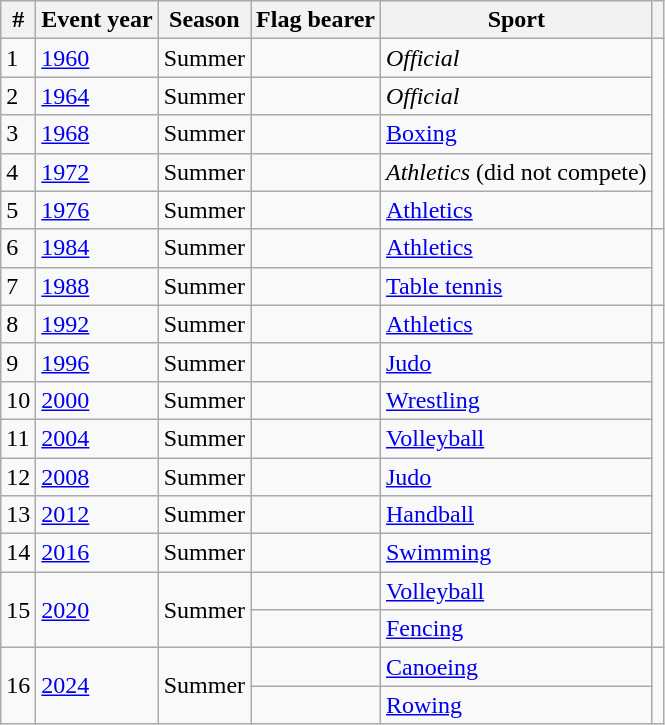<table class="wikitable sortable">
<tr>
<th>#</th>
<th>Event year</th>
<th>Season</th>
<th>Flag bearer</th>
<th>Sport</th>
<th></th>
</tr>
<tr>
<td>1</td>
<td><a href='#'>1960</a></td>
<td>Summer</td>
<td></td>
<td><em>Official</em></td>
<td rowspan=5></td>
</tr>
<tr>
<td>2</td>
<td><a href='#'>1964</a></td>
<td>Summer</td>
<td></td>
<td><em>Official</em></td>
</tr>
<tr>
<td>3</td>
<td><a href='#'>1968</a></td>
<td>Summer</td>
<td></td>
<td><a href='#'>Boxing</a></td>
</tr>
<tr>
<td>4</td>
<td><a href='#'>1972</a></td>
<td>Summer</td>
<td></td>
<td><em>Athletics</em> (did not compete)</td>
</tr>
<tr>
<td>5</td>
<td><a href='#'>1976</a></td>
<td>Summer</td>
<td></td>
<td><a href='#'>Athletics</a></td>
</tr>
<tr>
<td>6</td>
<td><a href='#'>1984</a></td>
<td>Summer</td>
<td></td>
<td><a href='#'>Athletics</a></td>
<td rowspan=2></td>
</tr>
<tr>
<td>7</td>
<td><a href='#'>1988</a></td>
<td>Summer</td>
<td></td>
<td><a href='#'>Table tennis</a></td>
</tr>
<tr>
<td>8</td>
<td><a href='#'>1992</a></td>
<td>Summer</td>
<td></td>
<td><a href='#'>Athletics</a></td>
<td></td>
</tr>
<tr>
<td>9</td>
<td><a href='#'>1996</a></td>
<td>Summer</td>
<td></td>
<td><a href='#'>Judo</a></td>
<td rowspan=6></td>
</tr>
<tr>
<td>10</td>
<td><a href='#'>2000</a></td>
<td>Summer</td>
<td></td>
<td><a href='#'>Wrestling</a></td>
</tr>
<tr>
<td>11</td>
<td><a href='#'>2004</a></td>
<td>Summer</td>
<td></td>
<td><a href='#'>Volleyball</a></td>
</tr>
<tr>
<td>12</td>
<td><a href='#'>2008</a></td>
<td>Summer</td>
<td></td>
<td><a href='#'>Judo</a></td>
</tr>
<tr>
<td>13</td>
<td><a href='#'>2012</a></td>
<td>Summer</td>
<td></td>
<td><a href='#'>Handball</a></td>
</tr>
<tr>
<td>14</td>
<td><a href='#'>2016</a></td>
<td>Summer</td>
<td></td>
<td><a href='#'>Swimming</a></td>
</tr>
<tr>
<td rowspan=2>15</td>
<td rowspan=2><a href='#'>2020</a></td>
<td rowspan=2>Summer</td>
<td></td>
<td><a href='#'>Volleyball</a></td>
<td rowspan=2></td>
</tr>
<tr>
<td></td>
<td><a href='#'>Fencing</a></td>
</tr>
<tr>
<td rowspan=2>16</td>
<td rowspan=2><a href='#'>2024</a></td>
<td rowspan=2>Summer</td>
<td></td>
<td><a href='#'>Canoeing</a></td>
<td rowspan=2></td>
</tr>
<tr>
<td></td>
<td><a href='#'>Rowing</a></td>
</tr>
</table>
